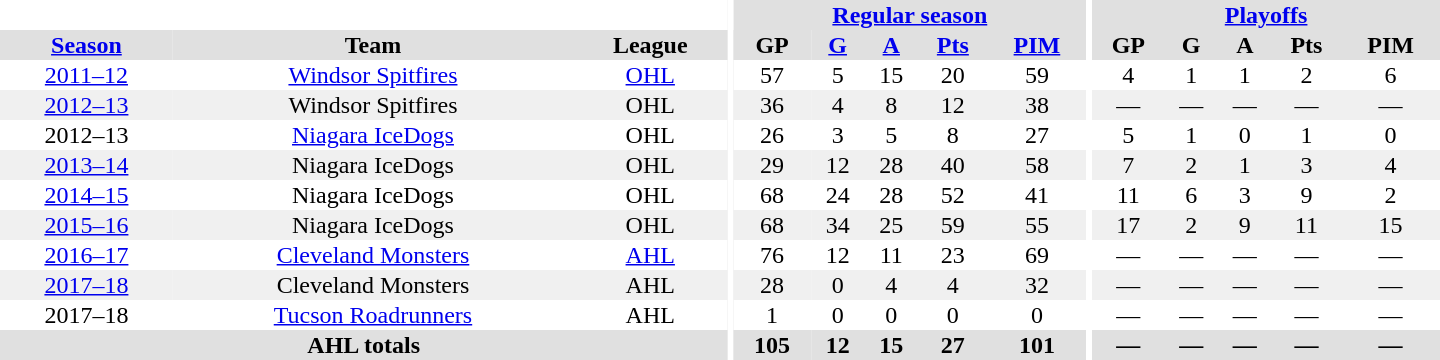<table border="0" cellpadding="1" cellspacing="0" style="text-align:center; width:60em">
<tr bgcolor="#e0e0e0">
<th colspan="3" bgcolor="#ffffff"></th>
<th rowspan="99" bgcolor="#ffffff"></th>
<th colspan="5"><a href='#'>Regular season</a></th>
<th rowspan="99" bgcolor="#ffffff"></th>
<th colspan="5"><a href='#'>Playoffs</a></th>
</tr>
<tr bgcolor="#e0e0e0">
<th><a href='#'>Season</a></th>
<th>Team</th>
<th>League</th>
<th>GP</th>
<th><a href='#'>G</a></th>
<th><a href='#'>A</a></th>
<th><a href='#'>Pts</a></th>
<th><a href='#'>PIM</a></th>
<th>GP</th>
<th>G</th>
<th>A</th>
<th>Pts</th>
<th>PIM</th>
</tr>
<tr>
<td><a href='#'>2011–12</a></td>
<td><a href='#'>Windsor Spitfires</a></td>
<td><a href='#'>OHL</a></td>
<td>57</td>
<td>5</td>
<td>15</td>
<td>20</td>
<td>59</td>
<td>4</td>
<td>1</td>
<td>1</td>
<td>2</td>
<td>6</td>
</tr>
<tr bgcolor="#f0f0f0">
<td><a href='#'>2012–13</a></td>
<td>Windsor Spitfires</td>
<td>OHL</td>
<td>36</td>
<td>4</td>
<td>8</td>
<td>12</td>
<td>38</td>
<td>—</td>
<td>—</td>
<td>—</td>
<td>—</td>
<td>—</td>
</tr>
<tr>
<td>2012–13</td>
<td><a href='#'>Niagara IceDogs</a></td>
<td>OHL</td>
<td>26</td>
<td>3</td>
<td>5</td>
<td>8</td>
<td>27</td>
<td>5</td>
<td>1</td>
<td>0</td>
<td>1</td>
<td>0</td>
</tr>
<tr bgcolor="#f0f0f0">
<td><a href='#'>2013–14</a></td>
<td>Niagara IceDogs</td>
<td>OHL</td>
<td>29</td>
<td>12</td>
<td>28</td>
<td>40</td>
<td>58</td>
<td>7</td>
<td>2</td>
<td>1</td>
<td>3</td>
<td>4</td>
</tr>
<tr>
<td><a href='#'>2014–15</a></td>
<td>Niagara IceDogs</td>
<td>OHL</td>
<td>68</td>
<td>24</td>
<td>28</td>
<td>52</td>
<td>41</td>
<td>11</td>
<td>6</td>
<td>3</td>
<td>9</td>
<td>2</td>
</tr>
<tr bgcolor="#f0f0f0">
<td><a href='#'>2015–16</a></td>
<td>Niagara IceDogs</td>
<td>OHL</td>
<td>68</td>
<td>34</td>
<td>25</td>
<td>59</td>
<td>55</td>
<td>17</td>
<td>2</td>
<td>9</td>
<td>11</td>
<td>15</td>
</tr>
<tr>
<td><a href='#'>2016–17</a></td>
<td><a href='#'>Cleveland Monsters</a></td>
<td><a href='#'>AHL</a></td>
<td>76</td>
<td>12</td>
<td>11</td>
<td>23</td>
<td>69</td>
<td>—</td>
<td>—</td>
<td>—</td>
<td>—</td>
<td>—</td>
</tr>
<tr bgcolor="#f0f0f0">
<td><a href='#'>2017–18</a></td>
<td>Cleveland Monsters</td>
<td>AHL</td>
<td>28</td>
<td>0</td>
<td>4</td>
<td>4</td>
<td>32</td>
<td>—</td>
<td>—</td>
<td>—</td>
<td>—</td>
<td>—</td>
</tr>
<tr>
<td>2017–18</td>
<td><a href='#'>Tucson Roadrunners</a></td>
<td>AHL</td>
<td>1</td>
<td>0</td>
<td>0</td>
<td>0</td>
<td>0</td>
<td>—</td>
<td>—</td>
<td>—</td>
<td>—</td>
<td>—</td>
</tr>
<tr bgcolor="#e0e0e0">
<th colspan="3">AHL totals</th>
<th>105</th>
<th>12</th>
<th>15</th>
<th>27</th>
<th>101</th>
<th>—</th>
<th>—</th>
<th>—</th>
<th>—</th>
<th>—</th>
</tr>
</table>
